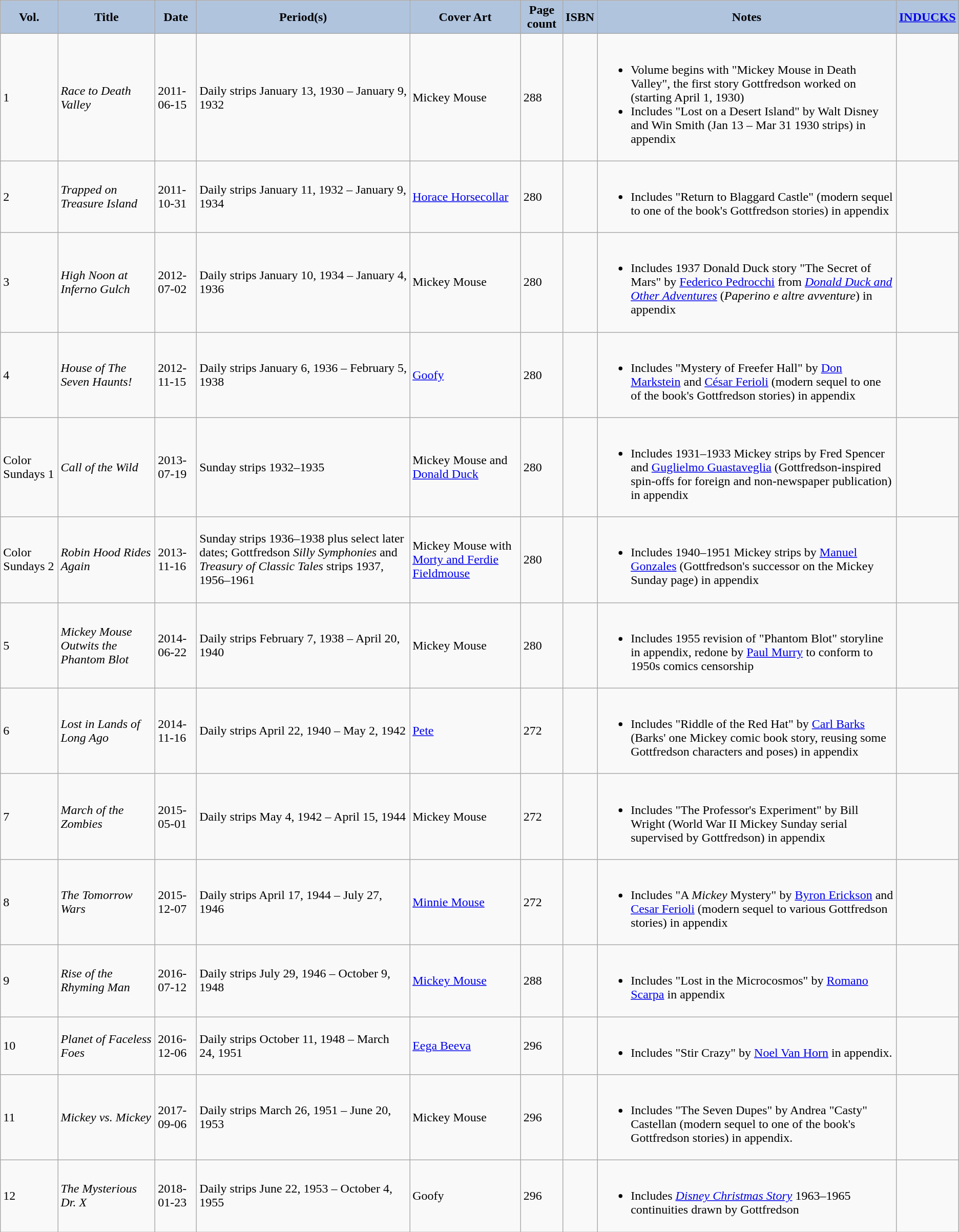<table class="wikitable">
<tr>
<th style="background:#B0C4DE;">Vol.</th>
<th style="background:#B0C4DE;">Title</th>
<th style="background:#B0C4DE;">Date</th>
<th style="background:#B0C4DE;">Period(s)</th>
<th style="background:#B0C4DE;">Cover Art</th>
<th style="background:#B0C4DE;">Page count</th>
<th style="background:#B0C4DE;">ISBN</th>
<th style="background:#B0C4DE;">Notes</th>
<th style="background:#B0C4DE;"><a href='#'>INDUCKS</a></th>
</tr>
<tr>
<td>1</td>
<td><em>Race to Death Valley</em></td>
<td>2011-06-15</td>
<td>Daily strips January 13, 1930 – January 9, 1932</td>
<td>Mickey Mouse</td>
<td>288</td>
<td></td>
<td><br><ul><li>Volume begins with "Mickey Mouse in Death Valley", the first story Gottfredson worked on (starting April 1, 1930)</li><li>Includes "Lost on a Desert Island" by Walt Disney and Win Smith (Jan 13 – Mar 31 1930 strips) in appendix</li></ul></td>
<td></td>
</tr>
<tr>
<td>2</td>
<td><em>Trapped on Treasure Island</em></td>
<td>2011-10-31</td>
<td>Daily strips January 11, 1932 – January 9, 1934</td>
<td><a href='#'>Horace Horsecollar</a></td>
<td>280</td>
<td></td>
<td><br><ul><li>Includes "Return to Blaggard Castle" (modern sequel to one of the book's Gottfredson stories) in appendix</li></ul></td>
<td></td>
</tr>
<tr>
<td>3</td>
<td><em>High Noon at Inferno Gulch</em></td>
<td>2012-07-02</td>
<td>Daily strips January 10, 1934 – January 4, 1936</td>
<td>Mickey Mouse</td>
<td>280</td>
<td></td>
<td><br><ul><li>Includes 1937 Donald Duck story "The Secret of Mars" by <a href='#'>Federico Pedrocchi</a> from <em><a href='#'>Donald Duck and Other Adventures</a></em> (<em>Paperino e altre avventure</em>) in appendix</li></ul></td>
<td></td>
</tr>
<tr>
<td>4</td>
<td><em>House of The Seven Haunts!</em></td>
<td>2012-11-15</td>
<td>Daily strips January 6, 1936 – February 5, 1938</td>
<td><a href='#'>Goofy</a></td>
<td>280</td>
<td></td>
<td><br><ul><li>Includes "Mystery of Freefer Hall" by <a href='#'>Don Markstein</a> and <a href='#'>César Ferioli</a> (modern sequel to one of the book's Gottfredson stories) in appendix</li></ul></td>
<td></td>
</tr>
<tr>
<td>Color Sundays 1</td>
<td><em>Call of the Wild</em></td>
<td>2013-07-19</td>
<td>Sunday strips 1932–1935</td>
<td>Mickey Mouse and <a href='#'>Donald Duck</a></td>
<td>280</td>
<td></td>
<td><br><ul><li>Includes 1931–1933 Mickey strips by Fred Spencer and <a href='#'>Guglielmo Guastaveglia</a> (Gottfredson-inspired spin-offs for foreign and non-newspaper publication) in appendix</li></ul></td>
<td></td>
</tr>
<tr>
<td>Color Sundays 2</td>
<td><em>Robin Hood Rides Again</em></td>
<td>2013-11-16</td>
<td>Sunday strips 1936–1938 plus select later dates; Gottfredson <em>Silly Symphonies</em> and <em>Treasury of Classic Tales</em> strips 1937, 1956–1961</td>
<td>Mickey Mouse with <a href='#'>Morty and Ferdie Fieldmouse</a></td>
<td>280</td>
<td></td>
<td><br><ul><li>Includes 1940–1951 Mickey strips by <a href='#'>Manuel Gonzales</a> (Gottfredson's successor on the Mickey Sunday page) in appendix</li></ul></td>
<td></td>
</tr>
<tr>
<td>5</td>
<td><em>Mickey Mouse Outwits the Phantom Blot</em></td>
<td>2014-06-22</td>
<td>Daily strips February 7, 1938 – April 20, 1940</td>
<td>Mickey Mouse</td>
<td>280</td>
<td></td>
<td><br><ul><li>Includes 1955 revision of "Phantom Blot" storyline in appendix, redone by <a href='#'>Paul Murry</a> to conform to 1950s comics censorship</li></ul></td>
<td></td>
</tr>
<tr>
<td>6</td>
<td><em>Lost in Lands of Long Ago</em></td>
<td>2014-11-16</td>
<td>Daily strips April 22, 1940 – May 2, 1942</td>
<td><a href='#'>Pete</a></td>
<td>272</td>
<td></td>
<td><br><ul><li>Includes "Riddle of the Red Hat" by <a href='#'>Carl Barks</a> (Barks' one Mickey comic book story, reusing some Gottfredson characters and poses) in appendix</li></ul></td>
<td></td>
</tr>
<tr>
<td>7</td>
<td><em>March of the Zombies</em></td>
<td>2015-05-01</td>
<td>Daily strips May 4, 1942 – April 15, 1944</td>
<td>Mickey Mouse</td>
<td>272</td>
<td></td>
<td><br><ul><li>Includes "The Professor's Experiment" by Bill Wright (World War II Mickey Sunday serial supervised by Gottfredson) in appendix</li></ul></td>
<td></td>
</tr>
<tr>
<td>8</td>
<td><em>The Tomorrow Wars</em></td>
<td>2015-12-07</td>
<td>Daily strips April 17, 1944 – July 27, 1946</td>
<td><a href='#'>Minnie Mouse</a></td>
<td>272</td>
<td></td>
<td><br><ul><li>Includes "A <em>Mickey</em> Mystery" by <a href='#'>Byron Erickson</a> and <a href='#'>Cesar Ferioli</a> (modern sequel to various Gottfredson stories) in appendix</li></ul></td>
<td></td>
</tr>
<tr>
<td>9</td>
<td><em>Rise of the Rhyming Man</em></td>
<td>2016-07-12</td>
<td>Daily strips July 29, 1946 – October 9, 1948</td>
<td><a href='#'>Mickey Mouse</a></td>
<td>288</td>
<td></td>
<td><br><ul><li>Includes "Lost in the Microcosmos" by <a href='#'>Romano Scarpa</a> in appendix</li></ul></td>
<td></td>
</tr>
<tr>
<td>10</td>
<td><em>Planet of Faceless Foes</em></td>
<td>2016-12-06</td>
<td>Daily strips October 11, 1948 – March 24, 1951</td>
<td><a href='#'>Eega Beeva</a></td>
<td>296</td>
<td></td>
<td><br><ul><li>Includes "Stir Crazy" by <a href='#'>Noel Van Horn</a> in appendix.</li></ul></td>
<td></td>
</tr>
<tr>
<td>11</td>
<td><em>Mickey vs. Mickey</em></td>
<td>2017-09-06</td>
<td>Daily strips March 26, 1951 – June 20, 1953</td>
<td>Mickey Mouse</td>
<td>296</td>
<td></td>
<td><br><ul><li>Includes "The Seven Dupes" by Andrea "Casty" Castellan (modern sequel to one of the book's Gottfredson stories) in appendix.</li></ul></td>
<td></td>
</tr>
<tr>
<td>12</td>
<td><em>The Mysterious Dr. X</em></td>
<td>2018-01-23</td>
<td>Daily strips June 22, 1953 – October 4, 1955</td>
<td>Goofy</td>
<td>296</td>
<td></td>
<td><br><ul><li>Includes <em><a href='#'>Disney Christmas Story</a></em> 1963–1965 continuities drawn by Gottfredson</li></ul></td>
<td></td>
</tr>
</table>
